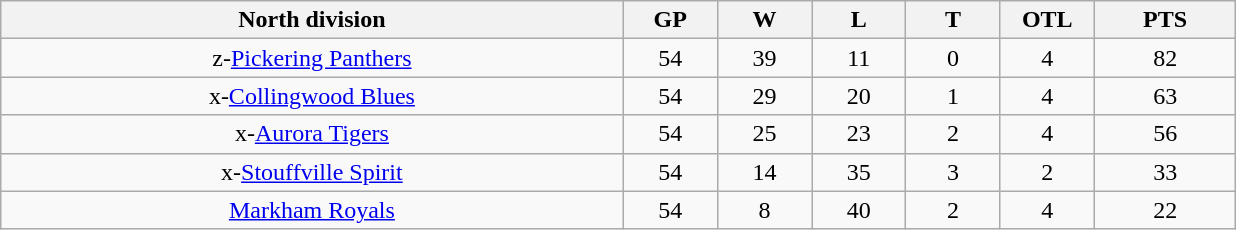<table class="wikitable" style="text-align:center">
<tr>
<th bgcolor="#DDDDFF" width="33%">North division</th>
<th bgcolor="#DDDDFF" width="5%">GP</th>
<th bgcolor="#DDDDFF" width="5%">W</th>
<th bgcolor="#DDDDFF" width="5%">L</th>
<th bgcolor="#DDDDFF" width="5%">T</th>
<th bgcolor="#DDDDFF" width="5%">OTL</th>
<th bgcolor="#DDDDFF" width="7.5%">PTS</th>
</tr>
<tr>
<td>z-<a href='#'>Pickering Panthers</a></td>
<td>54</td>
<td>39</td>
<td>11</td>
<td>0</td>
<td>4</td>
<td>82</td>
</tr>
<tr>
<td>x-<a href='#'>Collingwood Blues</a></td>
<td>54</td>
<td>29</td>
<td>20</td>
<td>1</td>
<td>4</td>
<td>63</td>
</tr>
<tr>
<td>x-<a href='#'>Aurora Tigers</a></td>
<td>54</td>
<td>25</td>
<td>23</td>
<td>2</td>
<td>4</td>
<td>56</td>
</tr>
<tr>
<td>x-<a href='#'>Stouffville Spirit</a></td>
<td>54</td>
<td>14</td>
<td>35</td>
<td>3</td>
<td>2</td>
<td>33</td>
</tr>
<tr>
<td><a href='#'>Markham Royals</a></td>
<td>54</td>
<td>8</td>
<td>40</td>
<td>2</td>
<td>4</td>
<td>22</td>
</tr>
</table>
